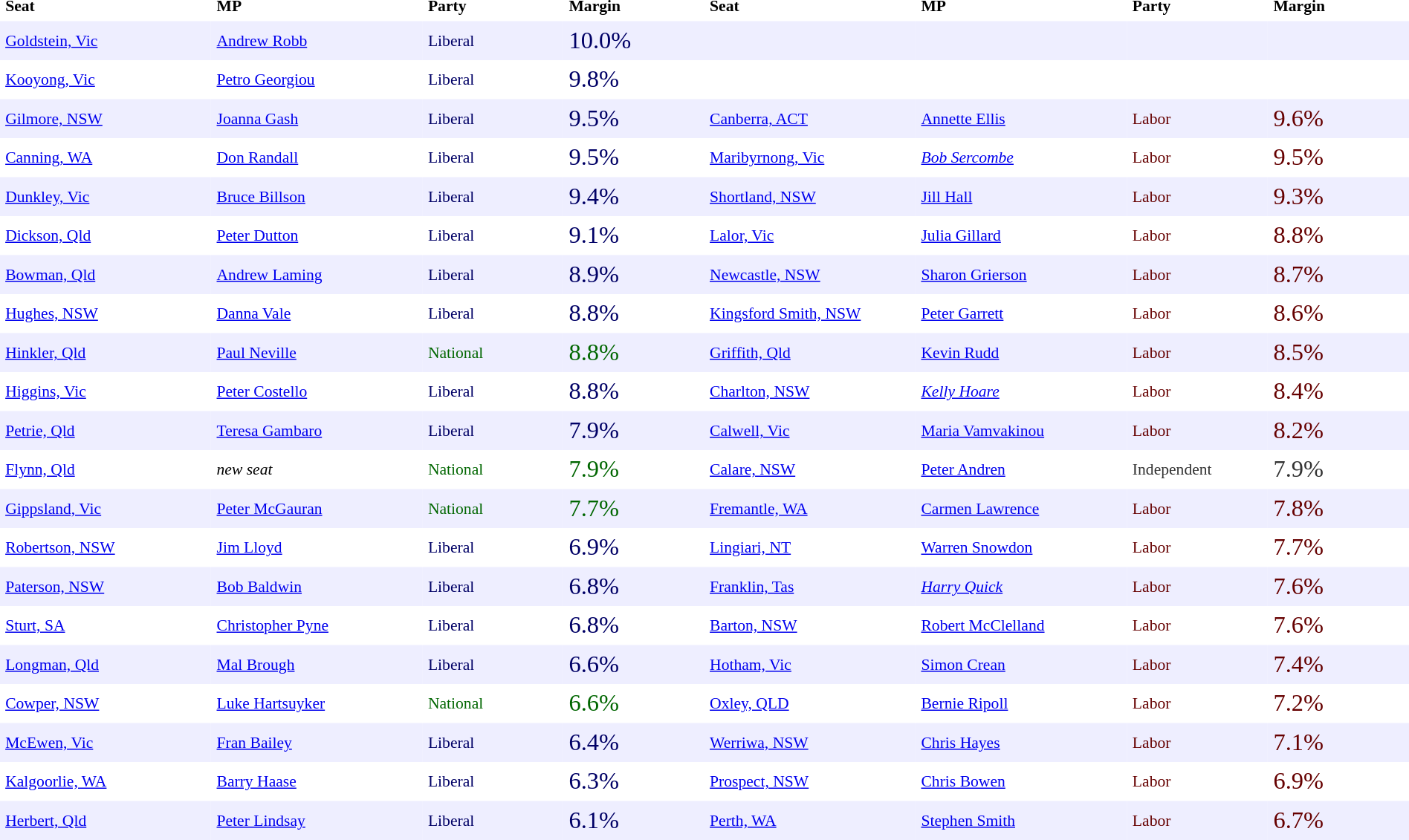<table class="toccolours" cellpadding="5" cellspacing="0" style="margin: .4em;font-size: 90%;" width="100%">
<tr>
<th align="left" width="15%">Seat</th>
<th align="left" width="15%">MP</th>
<th align="left" width="10%">Party</th>
<th align="left" width="10%">Margin</th>
<th align="left" width="15%">Seat</th>
<th align="left" width="15%">MP</th>
<th align="left" width="10%">Party</th>
<th align="left" width="10%">Margin</th>
</tr>
<tr bgcolor="#eeeeff">
<td align="left"><a href='#'>Goldstein, Vic</a></td>
<td align="left"><a href='#'>Andrew Robb</a></td>
<td align="left" style="color: #006;">Liberal</td>
<td align="left" style="font-size: 150%;color: #006;">10.0%</td>
<td></td>
<td></td>
<td></td>
<td></td>
</tr>
<tr>
<td align="left"><a href='#'>Kooyong, Vic</a></td>
<td align="left"><a href='#'>Petro Georgiou</a></td>
<td align="left" style="color: #006;">Liberal</td>
<td align="left" style="font-size: 150%;color: #006;">9.8%</td>
<td></td>
<td></td>
<td></td>
<td></td>
</tr>
<tr bgcolor="#eeeeff">
<td align="left"><a href='#'>Gilmore, NSW</a></td>
<td align="left"><a href='#'>Joanna Gash</a></td>
<td align="left" style="color: #006;">Liberal</td>
<td align="left" style="font-size: 150%;color: #006;">9.5%</td>
<td align="left"><a href='#'>Canberra, ACT</a></td>
<td align="left"><a href='#'>Annette Ellis</a></td>
<td align="left" style="color: #600;">Labor</td>
<td align="left" style="font-size: 150%;color: #600;">9.6%</td>
</tr>
<tr>
<td align="left"><a href='#'>Canning, WA</a></td>
<td align="left"><a href='#'>Don Randall</a></td>
<td align="left" style="color: #006;">Liberal</td>
<td align="left" style="font-size: 150%;color: #006;">9.5%</td>
<td align="left"><a href='#'>Maribyrnong, Vic</a></td>
<td align="left"><em><a href='#'>Bob Sercombe</a></em></td>
<td align="left" style="color: #600;">Labor</td>
<td align="left" style="font-size: 150%;color: #600;">9.5%</td>
</tr>
<tr bgcolor="#eeeeff">
<td align="left"><a href='#'>Dunkley, Vic</a></td>
<td align="left"><a href='#'>Bruce Billson</a></td>
<td align="left" style="color: #006;">Liberal</td>
<td align="left" style="font-size: 150%;color: #006;">9.4%</td>
<td align="left"><a href='#'>Shortland, NSW</a></td>
<td align="left"><a href='#'>Jill Hall</a></td>
<td align="left" style="color: #600;">Labor</td>
<td align="left" style="font-size: 150%;color: #600;">9.3%</td>
</tr>
<tr>
<td align="left"><a href='#'>Dickson, Qld</a></td>
<td align="left"><a href='#'>Peter Dutton</a></td>
<td align="left" style="color: #006;">Liberal</td>
<td align="left" style="font-size: 150%;color: #006;">9.1%</td>
<td align="left"><a href='#'>Lalor, Vic</a></td>
<td align="left"><a href='#'>Julia Gillard</a></td>
<td align="left" style="color: #600;">Labor</td>
<td align="left" style="font-size: 150%;color: #600;">8.8%</td>
</tr>
<tr bgcolor="#eeeeff">
<td align="left"><a href='#'>Bowman, Qld</a></td>
<td align="left"><a href='#'>Andrew Laming</a></td>
<td align="left" style="color: #006;">Liberal</td>
<td align="left" style="font-size: 150%;color: #006;">8.9%</td>
<td align="left"><a href='#'>Newcastle, NSW</a></td>
<td align="left"><a href='#'>Sharon Grierson</a></td>
<td align="left" style="color: #600;">Labor</td>
<td align="left" style="font-size: 150%;color: #600;">8.7%</td>
</tr>
<tr>
<td align="left"><a href='#'>Hughes, NSW</a></td>
<td align="left"><a href='#'>Danna Vale</a></td>
<td align="left" style="color: #006;">Liberal</td>
<td align="left" style="font-size: 150%;color: #006;">8.8%</td>
<td align="left"><a href='#'>Kingsford Smith, NSW</a></td>
<td align="left"><a href='#'>Peter Garrett</a></td>
<td align="left" style="color: #600;">Labor</td>
<td align="left" style="font-size: 150%;color: #600;">8.6%</td>
</tr>
<tr bgcolor="#eeeeff">
<td align="left"><a href='#'>Hinkler, Qld</a></td>
<td align="left"><a href='#'>Paul Neville</a></td>
<td align="left" style="color: #060;">National</td>
<td align="left" style="font-size: 150%;color: #060;">8.8%</td>
<td align="left"><a href='#'>Griffith, Qld</a></td>
<td align="left"><a href='#'>Kevin Rudd</a></td>
<td align="left" style="color: #600;">Labor</td>
<td align="left" style="font-size: 150%;color: #600;">8.5%</td>
</tr>
<tr>
<td align="left"><a href='#'>Higgins, Vic</a></td>
<td align="left"><a href='#'>Peter Costello</a></td>
<td align="left" style="color: #006;">Liberal</td>
<td align="left" style="font-size: 150%;color: #006;">8.8%</td>
<td align="left"><a href='#'>Charlton, NSW</a></td>
<td align="left"><em><a href='#'>Kelly Hoare</a></em></td>
<td align="left" style="color: #600;">Labor</td>
<td align="left" style="font-size: 150%;color: #600;">8.4%</td>
</tr>
<tr bgcolor="#eeeeff">
<td align="left"><a href='#'>Petrie, Qld</a></td>
<td align="left"><a href='#'>Teresa Gambaro</a></td>
<td align="left" style="color: #006;">Liberal</td>
<td align="left" style="font-size: 150%;color: #006;">7.9%</td>
<td align="left"><a href='#'>Calwell, Vic</a></td>
<td align="left"><a href='#'>Maria Vamvakinou</a></td>
<td align="left" style="color: #600;">Labor</td>
<td align="left" style="font-size: 150%;color: #600;">8.2%</td>
</tr>
<tr>
<td align="left"><a href='#'>Flynn, Qld</a></td>
<td align="left"><em>new seat</em></td>
<td align="left" style="color: #060;">National</td>
<td align="left" style="font-size: 150%;color: #060;">7.9%</td>
<td align="left"><a href='#'>Calare, NSW</a></td>
<td align="left"><a href='#'>Peter Andren</a></td>
<td align="left" style="color: #333;">Independent</td>
<td align="left" style="font-size: 150%;color: #333;">7.9%</td>
</tr>
<tr bgcolor="#eeeeff">
<td align="left"><a href='#'>Gippsland, Vic</a></td>
<td align="left"><a href='#'>Peter McGauran</a></td>
<td align="left" style="color: #060;">National</td>
<td align="left" style="font-size: 150%;color: #060;">7.7%</td>
<td align="left"><a href='#'>Fremantle, WA</a></td>
<td align="left"><a href='#'>Carmen Lawrence</a></td>
<td align="left" style="color: #600;">Labor</td>
<td align="left" style="font-size: 150%;color: #600;">7.8%</td>
</tr>
<tr>
<td align="left"><a href='#'>Robertson, NSW</a></td>
<td align="left"><a href='#'>Jim Lloyd</a></td>
<td align="left" style="color: #006;">Liberal</td>
<td align="left" style="font-size: 150%;color: #006;">6.9%</td>
<td align="left"><a href='#'>Lingiari, NT</a></td>
<td align="left"><a href='#'>Warren Snowdon</a></td>
<td align="left" style="color: #600;">Labor</td>
<td align="left" style="font-size: 150%;color: #600;">7.7%</td>
</tr>
<tr bgcolor="#eeeeff">
<td align="left"><a href='#'>Paterson, NSW</a></td>
<td align="left"><a href='#'>Bob Baldwin</a></td>
<td align="left" style="color: #006;">Liberal</td>
<td align="left" style="font-size: 150%;color: #006;">6.8%</td>
<td align="left"><a href='#'>Franklin, Tas</a></td>
<td align="left"><em><a href='#'>Harry Quick</a></em></td>
<td align="left" style="color: #600;">Labor</td>
<td align="left" style="font-size: 150%;color: #600;">7.6%</td>
</tr>
<tr>
<td align="left"><a href='#'>Sturt, SA</a></td>
<td align="left"><a href='#'>Christopher Pyne</a></td>
<td align="left" style="color: #006;">Liberal</td>
<td align="left" style="font-size: 150%;color: #006;">6.8%</td>
<td align="left"><a href='#'>Barton, NSW</a></td>
<td align="left"><a href='#'>Robert McClelland</a></td>
<td align="left" style="color: #600;">Labor</td>
<td align="left" style="font-size: 150%;color: #600;">7.6%</td>
</tr>
<tr bgcolor="#eeeeff">
<td align="left"><a href='#'>Longman, Qld</a></td>
<td align="left"><a href='#'>Mal Brough</a></td>
<td align="left" style="color: #006;">Liberal</td>
<td align="left" style="font-size: 150%;color: #006;">6.6%</td>
<td align="left"><a href='#'>Hotham, Vic</a></td>
<td align="left"><a href='#'>Simon Crean</a></td>
<td align="left" style="color: #600;">Labor</td>
<td align="left" style="font-size: 150%;color: #600;">7.4%</td>
</tr>
<tr>
<td align="left"><a href='#'>Cowper, NSW</a></td>
<td align="left"><a href='#'>Luke Hartsuyker</a></td>
<td align="left" style="color: #060;">National</td>
<td align="left" style="font-size: 150%;color: #060;">6.6%</td>
<td align="left"><a href='#'>Oxley, QLD</a></td>
<td align="left"><a href='#'>Bernie Ripoll</a></td>
<td align="left" style="color: #600;">Labor</td>
<td align="left" style="font-size: 150%;color: #600;">7.2%</td>
</tr>
<tr bgcolor="#eeeeff">
<td align="left"><a href='#'>McEwen, Vic</a></td>
<td align="left"><a href='#'>Fran Bailey</a></td>
<td align="left" style="color: #006;">Liberal</td>
<td align="left" style="font-size: 150%;color: #006;">6.4%</td>
<td align="left"><a href='#'>Werriwa, NSW</a></td>
<td align="left"><a href='#'>Chris Hayes</a></td>
<td align="left" style="color: #600;">Labor</td>
<td align="left" style="font-size: 150%;color: #600;">7.1%</td>
</tr>
<tr>
<td align="left"><a href='#'>Kalgoorlie, WA</a></td>
<td align="left"><a href='#'>Barry Haase</a></td>
<td align="left" style="color: #006;">Liberal</td>
<td align="left" style="font-size: 150%;color: #006;">6.3%</td>
<td align="left"><a href='#'>Prospect, NSW</a></td>
<td align="left"><a href='#'>Chris Bowen</a></td>
<td align="left" style="color: #600;">Labor</td>
<td align="left" style="font-size: 150%;color: #600;">6.9%</td>
</tr>
<tr bgcolor="#eeeeff">
<td align="left"><a href='#'>Herbert, Qld</a></td>
<td align="left"><a href='#'>Peter Lindsay</a></td>
<td align="left" style="color: #006;">Liberal</td>
<td align="left" style="font-size: 150%;color: #006;">6.1%</td>
<td align="left"><a href='#'>Perth, WA</a></td>
<td align="left"><a href='#'>Stephen Smith</a></td>
<td align="left" style="color: #600;">Labor</td>
<td align="left" style="font-size: 150%;color: #600;">6.7%</td>
</tr>
</table>
